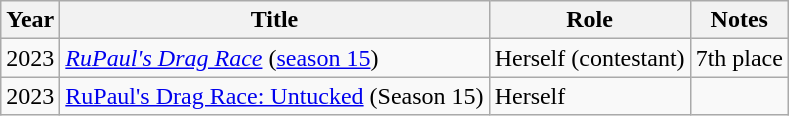<table class="wikitable plainrowheaders" style="text-align:left;">
<tr>
<th>Year</th>
<th>Title</th>
<th>Role</th>
<th>Notes</th>
</tr>
<tr>
<td>2023</td>
<td><em><a href='#'>RuPaul's Drag Race</a></em> (<a href='#'>season 15</a>)</td>
<td>Herself (contestant)</td>
<td>7th place</td>
</tr>
<tr>
<td>2023</td>
<td><a href='#'>RuPaul's Drag Race: Untucked</a> (Season 15)</td>
<td>Herself</td>
<td></td>
</tr>
</table>
